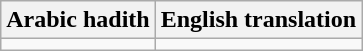<table class="wikitable" border="2">
<tr>
<th>Arabic hadith</th>
<th>English translation</th>
</tr>
<tr>
<td></td>
<td></td>
</tr>
</table>
